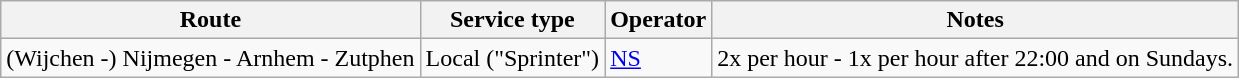<table class="wikitable">
<tr>
<th>Route</th>
<th>Service type</th>
<th>Operator</th>
<th>Notes</th>
</tr>
<tr>
<td>(Wijchen -) Nijmegen - Arnhem - Zutphen</td>
<td>Local ("Sprinter")</td>
<td><a href='#'>NS</a></td>
<td>2x per hour - 1x per hour after 22:00 and on Sundays.</td>
</tr>
</table>
